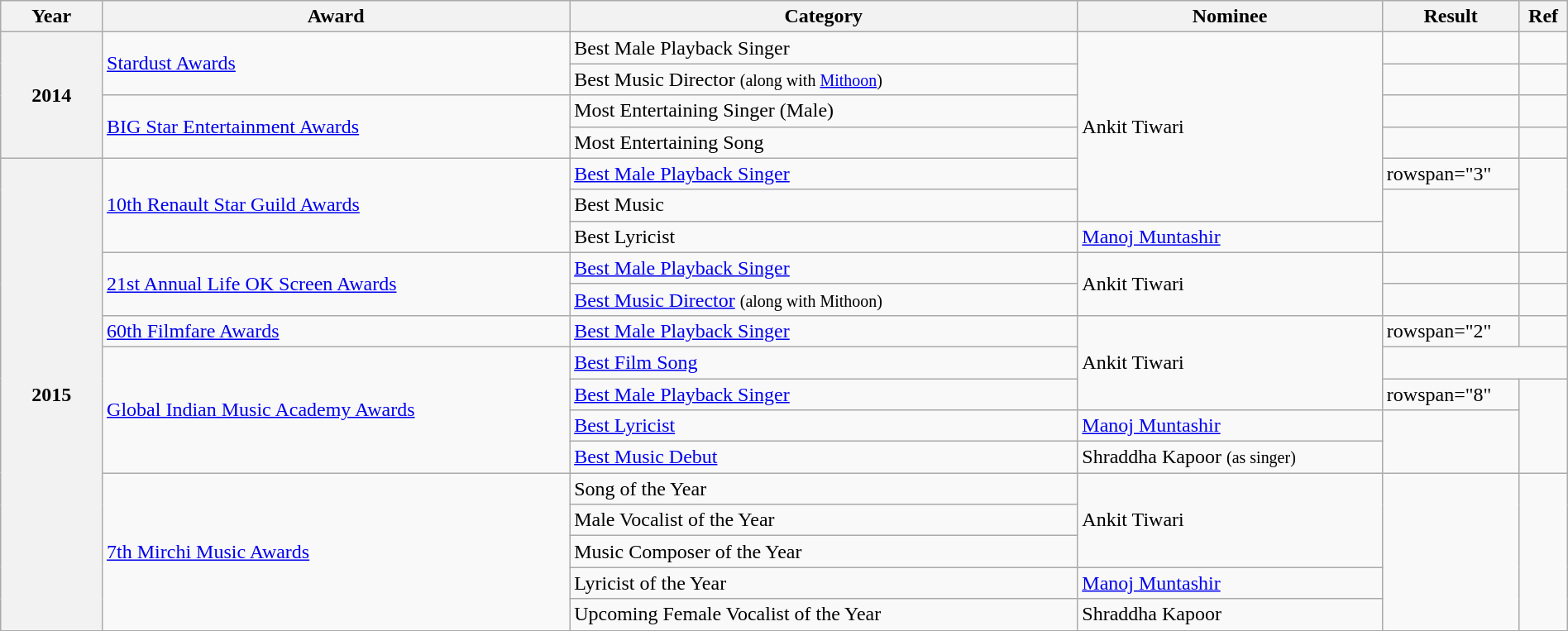<table class="wikitable plainrowheaders" width="100%" textcolor:#000;">
<tr>
<th width=5%>Year</th>
<th width=23%>Award</th>
<th width=25%>Category</th>
<th width=15%>Nominee</th>
<th width=5%>Result</th>
<th width=2%>Ref</th>
</tr>
<tr>
<th scope="row" rowspan="4">2014</th>
<td rowspan="2"><a href='#'>Stardust Awards</a></td>
<td>Best Male Playback Singer</td>
<td rowspan="6">Ankit Tiwari</td>
<td></td>
<td></td>
</tr>
<tr>
<td>Best Music Director <small>(along with <a href='#'>Mithoon</a>)</small></td>
<td></td>
<td></td>
</tr>
<tr>
<td rowspan="2"><a href='#'>BIG Star Entertainment Awards</a></td>
<td>Most Entertaining Singer (Male)</td>
<td></td>
<td></td>
</tr>
<tr>
<td>Most Entertaining Song</td>
<td></td>
<td></td>
</tr>
<tr>
<th scope="row" rowspan="15">2015</th>
<td rowspan="3"><a href='#'>10th Renault Star Guild Awards</a></td>
<td><a href='#'>Best Male Playback Singer</a></td>
<td>rowspan="3" </td>
<td rowspan="3"><br></td>
</tr>
<tr>
<td>Best Music</td>
</tr>
<tr>
<td>Best Lyricist</td>
<td><a href='#'>Manoj Muntashir</a></td>
</tr>
<tr>
<td rowspan="2"><a href='#'>21st Annual Life OK Screen Awards</a></td>
<td><a href='#'>Best Male Playback Singer</a></td>
<td rowspan="2">Ankit Tiwari</td>
<td></td>
<td></td>
</tr>
<tr>
<td><a href='#'>Best Music Director</a> <small>(along with Mithoon)</small></td>
<td></td>
<td></td>
</tr>
<tr>
<td><a href='#'>60th Filmfare Awards</a></td>
<td><a href='#'>Best Male Playback Singer</a></td>
<td rowspan="3">Ankit Tiwari</td>
<td>rowspan="2" </td>
<td></td>
</tr>
<tr>
<td rowspan="4"><a href='#'>Global Indian Music Academy Awards</a></td>
<td><a href='#'>Best Film Song</a></td>
</tr>
<tr>
<td><a href='#'>Best Male Playback Singer</a></td>
<td>rowspan="8" </td>
<td rowspan="3"></td>
</tr>
<tr>
<td><a href='#'>Best Lyricist</a></td>
<td><a href='#'>Manoj Muntashir</a></td>
</tr>
<tr>
<td><a href='#'>Best Music Debut</a></td>
<td>Shraddha Kapoor <small>(as singer)</small></td>
</tr>
<tr>
<td rowspan="5"><a href='#'>7th Mirchi Music Awards</a></td>
<td>Song of the Year</td>
<td rowspan="3">Ankit Tiwari</td>
<td rowspan="5"></td>
</tr>
<tr>
<td>Male Vocalist of the Year</td>
</tr>
<tr>
<td>Music Composer of the Year</td>
</tr>
<tr>
<td>Lyricist of the Year</td>
<td><a href='#'>Manoj Muntashir</a></td>
</tr>
<tr>
<td>Upcoming Female Vocalist of the Year</td>
<td>Shraddha Kapoor</td>
</tr>
<tr>
</tr>
</table>
